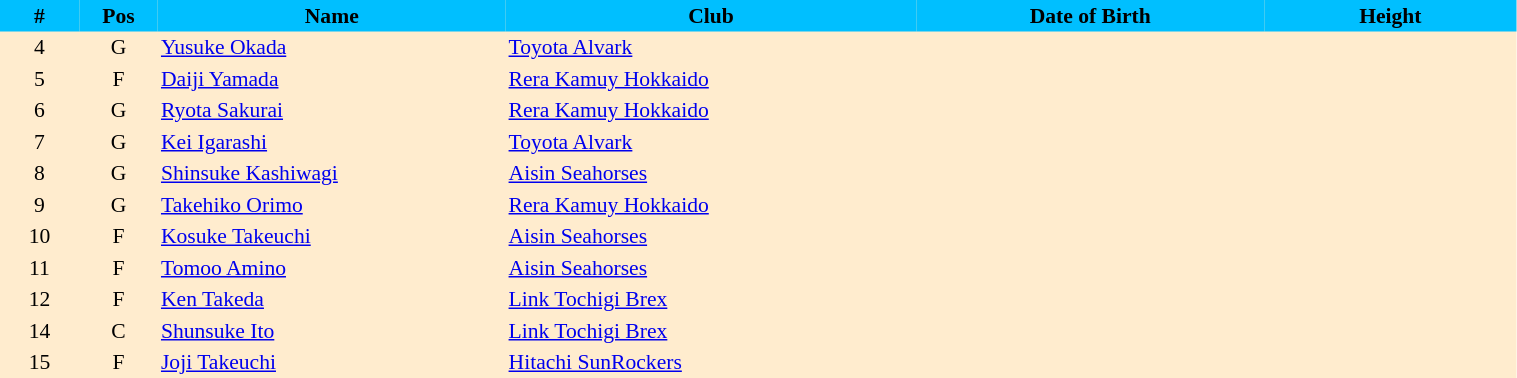<table border=0 cellpadding=2 cellspacing=0  |- bgcolor=#FFECCE style="text-align:center; font-size:90%;" width=80%>
<tr bgcolor=#00BFFF>
<th width=5%>#</th>
<th width=5%>Pos</th>
<th width=22%>Name</th>
<th width=26%>Club</th>
<th width=22%>Date of Birth</th>
<th width=16%>Height</th>
</tr>
<tr>
<td>4</td>
<td>G</td>
<td align=left><a href='#'>Yusuke Okada</a></td>
<td align=left> <a href='#'>Toyota Alvark</a></td>
<td align=left></td>
<td></td>
</tr>
<tr>
<td>5</td>
<td>F</td>
<td align=left><a href='#'>Daiji Yamada</a></td>
<td align=left> <a href='#'>Rera Kamuy Hokkaido</a></td>
<td align=left></td>
<td></td>
</tr>
<tr>
<td>6</td>
<td>G</td>
<td align=left><a href='#'>Ryota Sakurai</a></td>
<td align=left> <a href='#'>Rera Kamuy Hokkaido</a></td>
<td align=left></td>
<td></td>
</tr>
<tr>
<td>7</td>
<td>G</td>
<td align=left><a href='#'>Kei Igarashi</a></td>
<td align=left> <a href='#'>Toyota Alvark</a></td>
<td align=left></td>
<td></td>
</tr>
<tr>
<td>8</td>
<td>G</td>
<td align=left><a href='#'>Shinsuke Kashiwagi</a></td>
<td align=left> <a href='#'>Aisin Seahorses</a></td>
<td align=left></td>
<td></td>
</tr>
<tr>
<td>9</td>
<td>G</td>
<td align=left><a href='#'>Takehiko Orimo</a></td>
<td align=left> <a href='#'>Rera Kamuy Hokkaido</a></td>
<td align=left></td>
<td></td>
</tr>
<tr>
<td>10</td>
<td>F</td>
<td align=left><a href='#'>Kosuke Takeuchi</a></td>
<td align=left> <a href='#'>Aisin Seahorses</a></td>
<td align=left></td>
<td></td>
</tr>
<tr>
<td>11</td>
<td>F</td>
<td align=left><a href='#'>Tomoo Amino</a></td>
<td align=left> <a href='#'>Aisin Seahorses</a></td>
<td align=left></td>
<td></td>
</tr>
<tr>
<td>12</td>
<td>F</td>
<td align=left><a href='#'>Ken Takeda</a></td>
<td align=left> <a href='#'>Link Tochigi Brex</a></td>
<td align=left></td>
<td></td>
</tr>
<tr>
<td>14</td>
<td>C</td>
<td align=left><a href='#'>Shunsuke Ito</a></td>
<td align=left> <a href='#'>Link Tochigi Brex</a></td>
<td align=left></td>
<td></td>
</tr>
<tr>
<td>15</td>
<td>F</td>
<td align=left><a href='#'>Joji Takeuchi</a></td>
<td align=left> <a href='#'>Hitachi SunRockers</a></td>
<td align=left></td>
<td></td>
</tr>
</table>
